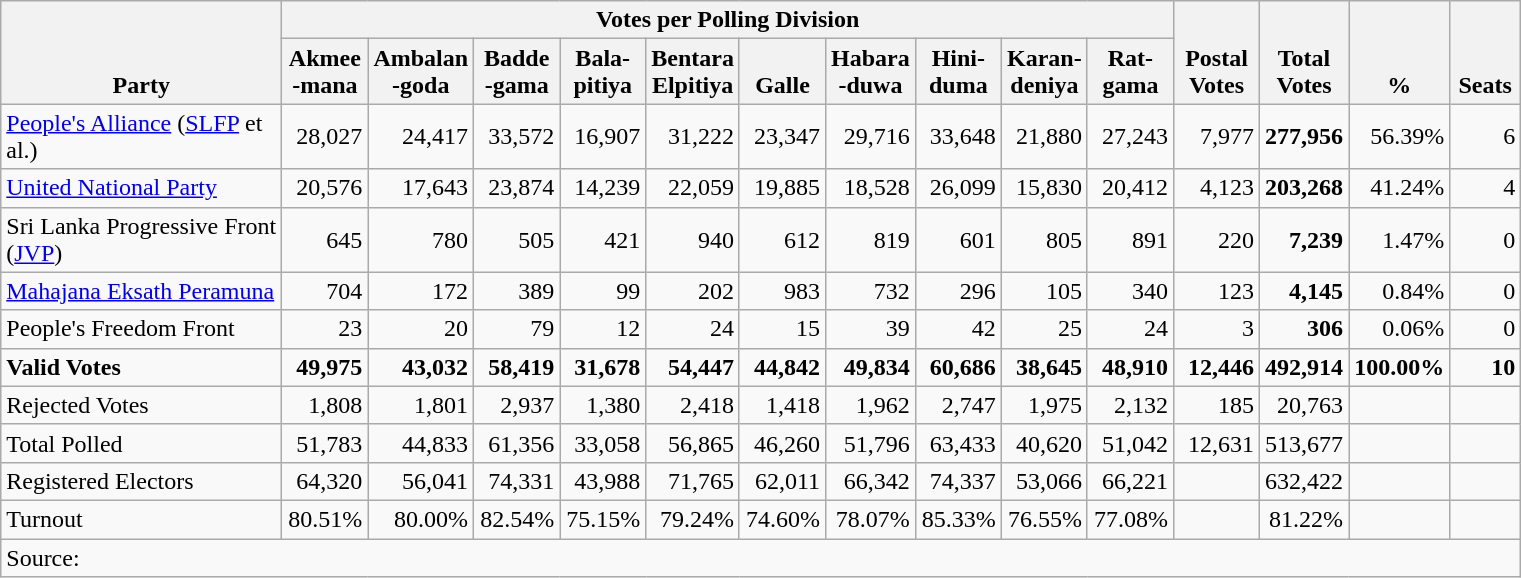<table class="wikitable" border="1" style="text-align:right;">
<tr>
<th rowspan="2" align="left" valign="bottom" width="180">Party</th>
<th colspan="10">Votes per Polling Division</th>
<th rowspan="2" align="center" valign="bottom" width="50">Postal<br>Votes</th>
<th rowspan="2" align="center" valign="bottom" width="50">Total Votes</th>
<th rowspan="2" align="center" valign="bottom" width="50">%</th>
<th rowspan="2" align="center" valign="bottom" width="40">Seats</th>
</tr>
<tr>
<th align="center" valign="bottom" width="50">Akmee<br>-mana</th>
<th align="center" valign="bottom" width="50">Ambalan<br>-goda</th>
<th align="center" valign="bottom" width="50">Badde<br>-gama</th>
<th align="center" valign="bottom" width="50">Bala-<br>pitiya</th>
<th align="center" valign="bottom" width="50">Bentara<br>Elpitiya</th>
<th align="center" valign="bottom" width="50">Galle</th>
<th align="center" valign="bottom" width="50">Habara<br>-duwa</th>
<th align="center" valign="bottom" width="50">Hini-<br>duma</th>
<th align="center" valign="bottom" width="50">Karan-<br>deniya</th>
<th align="center" valign="bottom" width="50">Rat-<br>gama</th>
</tr>
<tr>
<td align="left"><a href='#'>People's Alliance</a> (<a href='#'>SLFP</a> et al.)</td>
<td>28,027</td>
<td>24,417</td>
<td>33,572</td>
<td>16,907</td>
<td>31,222</td>
<td>23,347</td>
<td>29,716</td>
<td>33,648</td>
<td>21,880</td>
<td>27,243</td>
<td>7,977</td>
<td><strong>277,956</strong></td>
<td>56.39%</td>
<td>6</td>
</tr>
<tr>
<td align="left"><a href='#'>United National Party</a></td>
<td>20,576</td>
<td>17,643</td>
<td>23,874</td>
<td>14,239</td>
<td>22,059</td>
<td>19,885</td>
<td>18,528</td>
<td>26,099</td>
<td>15,830</td>
<td>20,412</td>
<td>4,123</td>
<td><strong>203,268</strong></td>
<td>41.24%</td>
<td>4</td>
</tr>
<tr>
<td align="left">Sri Lanka Progressive Front (<a href='#'>JVP</a>)</td>
<td>645</td>
<td>780</td>
<td>505</td>
<td>421</td>
<td>940</td>
<td>612</td>
<td>819</td>
<td>601</td>
<td>805</td>
<td>891</td>
<td>220</td>
<td><strong>7,239</strong></td>
<td>1.47%</td>
<td>0</td>
</tr>
<tr>
<td align="left"><a href='#'>Mahajana Eksath Peramuna</a></td>
<td>704</td>
<td>172</td>
<td>389</td>
<td>99</td>
<td>202</td>
<td>983</td>
<td>732</td>
<td>296</td>
<td>105</td>
<td>340</td>
<td>123</td>
<td><strong>4,145</strong></td>
<td>0.84%</td>
<td>0</td>
</tr>
<tr>
<td align="left">People's Freedom Front</td>
<td>23</td>
<td>20</td>
<td>79</td>
<td>12</td>
<td>24</td>
<td>15</td>
<td>39</td>
<td>42</td>
<td>25</td>
<td>24</td>
<td>3</td>
<td><strong>306</strong></td>
<td>0.06%</td>
<td>0</td>
</tr>
<tr>
<td align="left"><strong>Valid Votes</strong></td>
<td><strong>49,975</strong></td>
<td><strong>43,032</strong></td>
<td><strong>58,419</strong></td>
<td><strong>31,678</strong></td>
<td><strong>54,447</strong></td>
<td><strong>44,842</strong></td>
<td><strong>49,834</strong></td>
<td><strong>60,686</strong></td>
<td><strong>38,645</strong></td>
<td><strong>48,910</strong></td>
<td><strong>12,446</strong></td>
<td><strong>492,914</strong></td>
<td><strong>100.00%</strong></td>
<td><strong>10</strong></td>
</tr>
<tr>
<td align="left">Rejected Votes</td>
<td>1,808</td>
<td>1,801</td>
<td>2,937</td>
<td>1,380</td>
<td>2,418</td>
<td>1,418</td>
<td>1,962</td>
<td>2,747</td>
<td>1,975</td>
<td>2,132</td>
<td>185</td>
<td>20,763</td>
<td></td>
<td></td>
</tr>
<tr>
<td align="left">Total Polled</td>
<td>51,783</td>
<td>44,833</td>
<td>61,356</td>
<td>33,058</td>
<td>56,865</td>
<td>46,260</td>
<td>51,796</td>
<td>63,433</td>
<td>40,620</td>
<td>51,042</td>
<td>12,631</td>
<td>513,677</td>
<td></td>
<td></td>
</tr>
<tr>
<td align="left">Registered Electors</td>
<td>64,320</td>
<td>56,041</td>
<td>74,331</td>
<td>43,988</td>
<td>71,765</td>
<td>62,011</td>
<td>66,342</td>
<td>74,337</td>
<td>53,066</td>
<td>66,221</td>
<td></td>
<td>632,422</td>
<td></td>
<td></td>
</tr>
<tr>
<td align="left">Turnout</td>
<td>80.51%</td>
<td>80.00%</td>
<td>82.54%</td>
<td>75.15%</td>
<td>79.24%</td>
<td>74.60%</td>
<td>78.07%</td>
<td>85.33%</td>
<td>76.55%</td>
<td>77.08%</td>
<td></td>
<td>81.22%</td>
<td></td>
<td></td>
</tr>
<tr>
<td colspan="16" align="left">Source:</td>
</tr>
</table>
